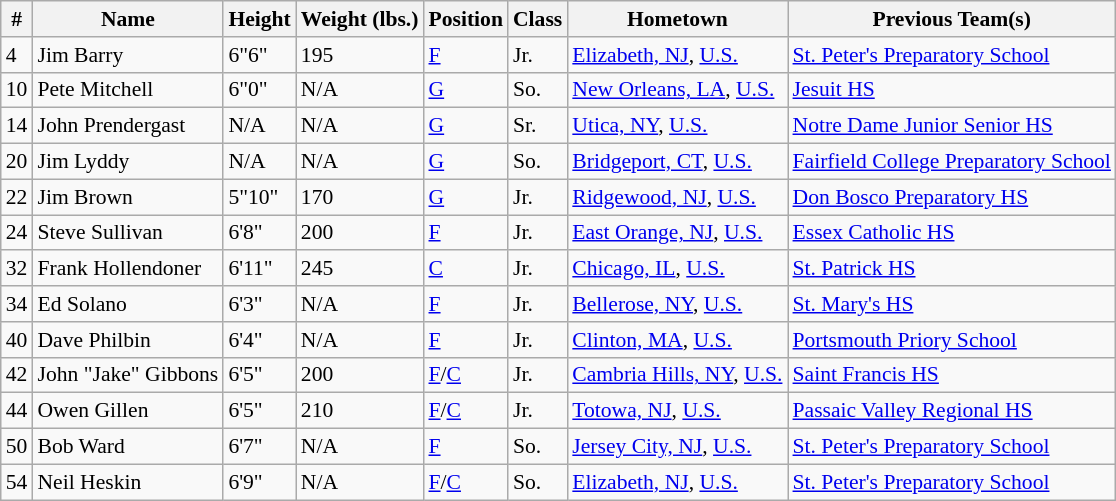<table class="wikitable" style="font-size: 90%">
<tr>
<th>#</th>
<th>Name</th>
<th>Height</th>
<th>Weight (lbs.)</th>
<th>Position</th>
<th>Class</th>
<th>Hometown</th>
<th>Previous Team(s)</th>
</tr>
<tr>
<td>4</td>
<td>Jim Barry</td>
<td>6"6"</td>
<td>195</td>
<td><a href='#'>F</a></td>
<td>Jr.</td>
<td><a href='#'>Elizabeth, NJ</a>, <a href='#'>U.S.</a></td>
<td><a href='#'>St. Peter's Preparatory School</a></td>
</tr>
<tr>
<td>10</td>
<td>Pete Mitchell</td>
<td>6"0"</td>
<td>N/A</td>
<td><a href='#'>G</a></td>
<td>So.</td>
<td><a href='#'>New Orleans, LA</a>, <a href='#'>U.S.</a></td>
<td><a href='#'>Jesuit HS</a></td>
</tr>
<tr>
<td>14</td>
<td>John Prendergast</td>
<td>N/A</td>
<td>N/A</td>
<td><a href='#'>G</a></td>
<td>Sr.</td>
<td><a href='#'>Utica, NY</a>, <a href='#'>U.S.</a></td>
<td><a href='#'>Notre Dame Junior Senior HS</a></td>
</tr>
<tr>
<td>20</td>
<td>Jim Lyddy</td>
<td>N/A</td>
<td>N/A</td>
<td><a href='#'>G</a></td>
<td>So.</td>
<td><a href='#'>Bridgeport, CT</a>, <a href='#'>U.S.</a></td>
<td><a href='#'>Fairfield College Preparatory School</a></td>
</tr>
<tr>
<td>22</td>
<td>Jim Brown</td>
<td>5"10"</td>
<td>170</td>
<td><a href='#'>G</a></td>
<td>Jr.</td>
<td><a href='#'>Ridgewood, NJ</a>, <a href='#'>U.S.</a></td>
<td><a href='#'>Don Bosco Preparatory HS</a></td>
</tr>
<tr>
<td>24</td>
<td>Steve Sullivan</td>
<td>6'8"</td>
<td>200</td>
<td><a href='#'>F</a></td>
<td>Jr.</td>
<td><a href='#'>East Orange, NJ</a>, <a href='#'>U.S.</a></td>
<td><a href='#'>Essex Catholic HS</a></td>
</tr>
<tr>
<td>32</td>
<td>Frank Hollendoner</td>
<td>6'11"</td>
<td>245</td>
<td><a href='#'>C</a></td>
<td>Jr.</td>
<td><a href='#'>Chicago, IL</a>, <a href='#'>U.S.</a></td>
<td><a href='#'>St. Patrick HS</a></td>
</tr>
<tr>
<td>34</td>
<td>Ed Solano</td>
<td>6'3"</td>
<td>N/A</td>
<td><a href='#'>F</a></td>
<td>Jr.</td>
<td><a href='#'>Bellerose, NY</a>, <a href='#'>U.S.</a></td>
<td><a href='#'>St. Mary's HS</a></td>
</tr>
<tr>
<td>40</td>
<td>Dave Philbin</td>
<td>6'4"</td>
<td>N/A</td>
<td><a href='#'>F</a></td>
<td>Jr.</td>
<td><a href='#'>Clinton, MA</a>, <a href='#'>U.S.</a></td>
<td><a href='#'>Portsmouth Priory School</a></td>
</tr>
<tr>
<td>42</td>
<td>John "Jake" Gibbons</td>
<td>6'5"</td>
<td>200</td>
<td><a href='#'>F</a>/<a href='#'>C</a></td>
<td>Jr.</td>
<td><a href='#'>Cambria Hills, NY</a>, <a href='#'>U.S.</a></td>
<td><a href='#'>Saint Francis HS</a></td>
</tr>
<tr>
<td>44</td>
<td>Owen Gillen</td>
<td>6'5"</td>
<td>210</td>
<td><a href='#'>F</a>/<a href='#'>C</a></td>
<td>Jr.</td>
<td><a href='#'>Totowa, NJ</a>, <a href='#'>U.S.</a></td>
<td><a href='#'>Passaic Valley Regional HS</a></td>
</tr>
<tr>
<td>50</td>
<td>Bob Ward</td>
<td>6'7"</td>
<td>N/A</td>
<td><a href='#'>F</a></td>
<td>So.</td>
<td><a href='#'>Jersey City, NJ</a>, <a href='#'>U.S.</a></td>
<td><a href='#'>St. Peter's Preparatory School</a></td>
</tr>
<tr>
<td>54</td>
<td>Neil Heskin</td>
<td>6'9"</td>
<td>N/A</td>
<td><a href='#'>F</a>/<a href='#'>C</a></td>
<td>So.</td>
<td><a href='#'>Elizabeth, NJ</a>, <a href='#'>U.S.</a></td>
<td><a href='#'>St. Peter's Preparatory School</a></td>
</tr>
</table>
